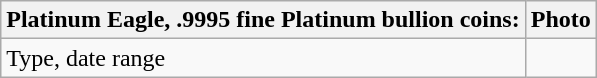<table border="1" class=wikitable>
<tr>
<th>Platinum Eagle, .9995 fine Platinum bullion coins:</th>
<th>Photo</th>
</tr>
<tr>
<td>Type, date range</td>
<td></td>
</tr>
</table>
